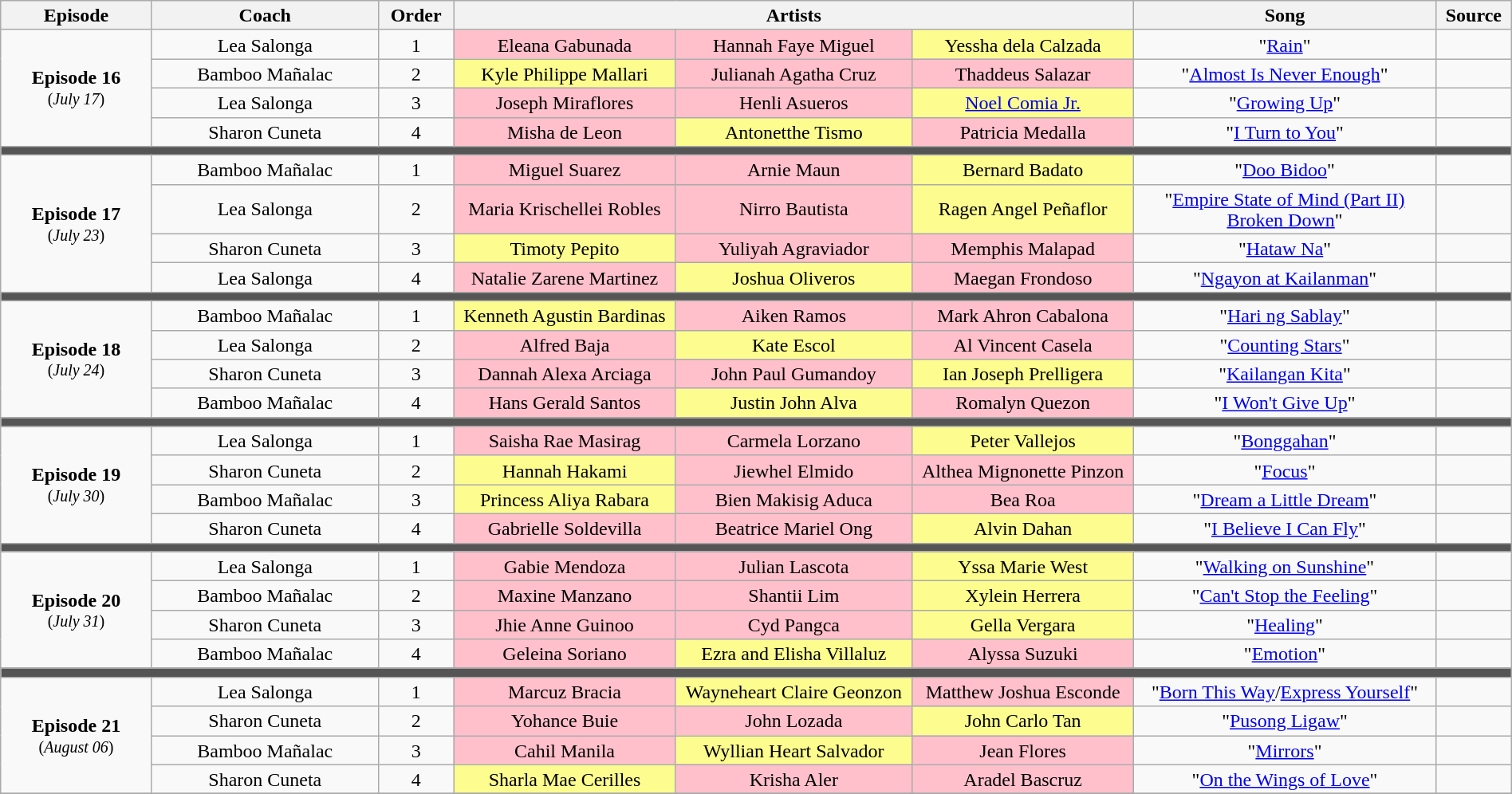<table class="wikitable" style="text-align:center; line-height:17px; width:100%;">
<tr>
<th width="10%">Episode</th>
<th width="15%">Coach</th>
<th width="05%">Order</th>
<th colspan="3" width="45%">Artists</th>
<th width="20%">Song</th>
<th width="05%">Source</th>
</tr>
<tr>
<td rowspan="4"><strong>Episode 16</strong><br><small>(<em>July 17</em>)</small></td>
<td>Lea Salonga</td>
<td>1</td>
<td style="background:pink;">Eleana Gabunada</td>
<td style="background:pink;">Hannah Faye Miguel</td>
<td style="background:#fdfc8f;">Yessha dela Calzada</td>
<td>"<a href='#'>Rain</a>"</td>
<td></td>
</tr>
<tr>
<td>Bamboo Mañalac</td>
<td>2</td>
<td style="background:#fdfc8f;">Kyle Philippe Mallari</td>
<td style="background:pink;">Julianah Agatha Cruz</td>
<td style="background:pink;">Thaddeus Salazar</td>
<td>"<a href='#'>Almost Is Never Enough</a>"</td>
<td></td>
</tr>
<tr>
<td>Lea Salonga</td>
<td>3</td>
<td style="background:pink;">Joseph Miraflores</td>
<td style="background:pink;">Henli Asueros</td>
<td style="background:#fdfc8f;"><a href='#'>Noel Comia Jr.</a></td>
<td>"<a href='#'>Growing Up</a>"</td>
<td></td>
</tr>
<tr>
<td>Sharon Cuneta</td>
<td>4</td>
<td style="background:pink;">Misha de Leon</td>
<td style="background:#fdfc8f;">Antonetthe Tismo</td>
<td style="background:pink;">Patricia Medalla</td>
<td>"<a href='#'>I Turn to You</a>"</td>
<td></td>
</tr>
<tr>
<td colspan="8" style="background:#555555;"></td>
</tr>
<tr>
<td rowspan="4"><strong>Episode 17</strong><br><small>(<em>July 23</em>)</small></td>
<td>Bamboo Mañalac</td>
<td>1</td>
<td style="background:pink;">Miguel Suarez</td>
<td style="background:pink;">Arnie Maun</td>
<td style="background:#fdfc8f;">Bernard Badato</td>
<td>"<a href='#'>Doo Bidoo</a>"</td>
<td></td>
</tr>
<tr>
<td>Lea Salonga</td>
<td>2</td>
<td style="background:pink;">Maria Krischellei Robles</td>
<td style="background:pink;">Nirro Bautista</td>
<td style="background:#fdfc8f;">Ragen Angel Peñaflor</td>
<td>"<a href='#'>Empire State of Mind (Part II) Broken Down</a>"</td>
<td></td>
</tr>
<tr>
<td>Sharon Cuneta</td>
<td>3</td>
<td style="background:#fdfc8f;">Timoty Pepito</td>
<td style="background:pink;">Yuliyah Agraviador</td>
<td style="background:pink;">Memphis Malapad</td>
<td>"<a href='#'>Hataw Na</a>"</td>
<td></td>
</tr>
<tr>
<td>Lea Salonga</td>
<td>4</td>
<td style="background:pink;">Natalie Zarene Martinez</td>
<td style="background:#fdfc8f;">Joshua Oliveros</td>
<td style="background:pink;">Maegan Frondoso</td>
<td>"<a href='#'>Ngayon at Kailanman</a>"</td>
<td></td>
</tr>
<tr>
<td colspan="8" style="background:#555555;"></td>
</tr>
<tr>
<td rowspan="4"><strong>Episode 18</strong><br><small>(<em>July 24</em>)</small></td>
<td>Bamboo Mañalac</td>
<td>1</td>
<td style="background:#fdfc8f;">Kenneth Agustin Bardinas</td>
<td style="background:pink;">Aiken Ramos</td>
<td style="background:pink;">Mark Ahron Cabalona</td>
<td>"<a href='#'>Hari ng Sablay</a>"</td>
<td></td>
</tr>
<tr>
<td>Lea Salonga</td>
<td>2</td>
<td style="background:pink;">Alfred Baja</td>
<td style="background:#fdfc8f;">Kate Escol</td>
<td style="background:pink;">Al Vincent Casela</td>
<td>"<a href='#'>Counting Stars</a>"</td>
<td></td>
</tr>
<tr>
<td>Sharon Cuneta</td>
<td>3</td>
<td style="background:pink;">Dannah Alexa Arciaga</td>
<td style="background:pink;">John Paul Gumandoy</td>
<td style="background:#fdfc8f;">Ian Joseph Prelligera</td>
<td>"<a href='#'>Kailangan Kita</a>"</td>
<td></td>
</tr>
<tr>
<td>Bamboo Mañalac</td>
<td>4</td>
<td style="background:pink;">Hans Gerald Santos</td>
<td style="background:#fdfc8f;">Justin John Alva</td>
<td style="background:pink;">Romalyn Quezon</td>
<td>"<a href='#'>I Won't Give Up</a>"</td>
<td></td>
</tr>
<tr>
<td colspan="8" style="background:#555555;"></td>
</tr>
<tr>
<td rowspan="4"><strong>Episode 19</strong><br><small>(<em>July 30</em>)</small></td>
<td>Lea Salonga</td>
<td>1</td>
<td style="background:pink;">Saisha Rae Masirag</td>
<td style="background:pink;">Carmela Lorzano</td>
<td style="background:#fdfc8f;">Peter Vallejos</td>
<td>"<a href='#'>Bonggahan</a>"</td>
<td></td>
</tr>
<tr>
<td>Sharon Cuneta</td>
<td>2</td>
<td style="background:#fdfc8f;">Hannah Hakami</td>
<td style="background:pink;">Jiewhel Elmido</td>
<td style="background:pink;">Althea Mignonette Pinzon</td>
<td>"<a href='#'>Focus</a>"</td>
<td></td>
</tr>
<tr>
<td>Bamboo Mañalac</td>
<td>3</td>
<td style="background:#fdfc8f;">Princess Aliya Rabara</td>
<td style="background:pink;">Bien Makisig Aduca</td>
<td style="background:pink;">Bea Roa</td>
<td>"<a href='#'>Dream a Little Dream</a>"</td>
<td></td>
</tr>
<tr>
<td>Sharon Cuneta</td>
<td>4</td>
<td style="background:pink;">Gabrielle Soldevilla</td>
<td style="background:pink;">Beatrice Mariel Ong</td>
<td style="background:#fdfc8f;">Alvin Dahan</td>
<td>"<a href='#'>I Believe I Can Fly</a>"</td>
<td></td>
</tr>
<tr>
<td colspan="8" style="background:#555555;"></td>
</tr>
<tr>
<td rowspan="4"><strong>Episode 20</strong><br><small>(<em>July 31</em>)</small></td>
<td>Lea Salonga</td>
<td>1</td>
<td style="background:pink;">Gabie Mendoza</td>
<td style="background:pink;">Julian Lascota</td>
<td style="background:#fdfc8f;">Yssa Marie West</td>
<td>"<a href='#'>Walking on Sunshine</a>"</td>
<td></td>
</tr>
<tr>
<td>Bamboo Mañalac</td>
<td>2</td>
<td style="background:pink;">Maxine Manzano</td>
<td style="background:pink;">Shantii Lim</td>
<td style="background:#fdfc8f;">Xylein Herrera</td>
<td>"<a href='#'>Can't Stop the Feeling</a>"</td>
<td></td>
</tr>
<tr>
<td>Sharon Cuneta</td>
<td>3</td>
<td style="background:pink;">Jhie Anne Guinoo</td>
<td style="background:pink;">Cyd Pangca</td>
<td style="background:#fdfc8f;">Gella Vergara</td>
<td>"<a href='#'>Healing</a>"</td>
<td></td>
</tr>
<tr>
<td>Bamboo Mañalac</td>
<td>4</td>
<td style="background:pink;">Geleina Soriano</td>
<td style="background:#fdfc8f;">Ezra and Elisha Villaluz</td>
<td style="background:pink;">Alyssa Suzuki</td>
<td>"<a href='#'>Emotion</a>"</td>
<td></td>
</tr>
<tr>
<td colspan="8" style="background:#555555;"></td>
</tr>
<tr>
<td rowspan="4"><strong>Episode 21</strong><br><small>(<em>August 06</em>)</small></td>
<td>Lea Salonga</td>
<td>1</td>
<td style="background:pink;">Marcuz Bracia</td>
<td style="background:#fdfc8f;">Wayneheart Claire Geonzon</td>
<td style="background:pink;">Matthew Joshua Esconde</td>
<td>"<a href='#'>Born This Way</a>/<a href='#'>Express Yourself</a>"</td>
<td></td>
</tr>
<tr>
<td>Sharon Cuneta</td>
<td>2</td>
<td style="background:pink;">Yohance Buie</td>
<td style="background:pink;">John Lozada</td>
<td style="background:#fdfc8f;">John Carlo Tan</td>
<td>"<a href='#'>Pusong Ligaw</a>"</td>
<td></td>
</tr>
<tr>
<td>Bamboo Mañalac</td>
<td>3</td>
<td style="background:pink;">Cahil Manila</td>
<td style="background:#fdfc8f;">Wyllian Heart Salvador</td>
<td style="background:pink;">Jean Flores</td>
<td>"<a href='#'>Mirrors</a>"</td>
<td></td>
</tr>
<tr>
<td>Sharon Cuneta</td>
<td>4</td>
<td style="background:#fdfc8f;">Sharla Mae Cerilles</td>
<td style="background:pink;">Krisha Aler</td>
<td style="background:pink;">Aradel Bascruz</td>
<td>"<a href='#'>On the Wings of Love</a>"</td>
<td></td>
</tr>
<tr>
</tr>
</table>
